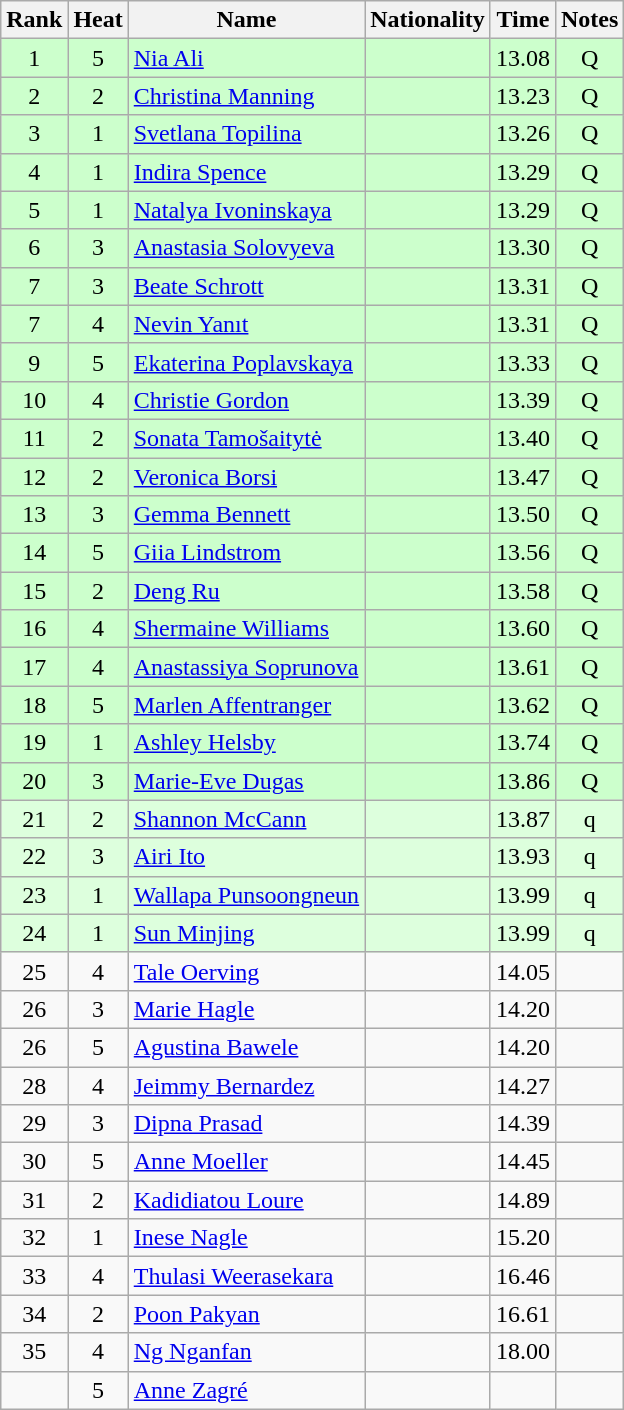<table class="wikitable sortable" style="text-align:center">
<tr>
<th>Rank</th>
<th>Heat</th>
<th>Name</th>
<th>Nationality</th>
<th>Time</th>
<th>Notes</th>
</tr>
<tr bgcolor=ccffcc>
<td>1</td>
<td>5</td>
<td align=left><a href='#'>Nia Ali</a></td>
<td align=left></td>
<td>13.08</td>
<td>Q</td>
</tr>
<tr bgcolor=ccffcc>
<td>2</td>
<td>2</td>
<td align=left><a href='#'>Christina Manning</a></td>
<td align=left></td>
<td>13.23</td>
<td>Q</td>
</tr>
<tr bgcolor=ccffcc>
<td>3</td>
<td>1</td>
<td align=left><a href='#'>Svetlana Topilina</a></td>
<td align=left></td>
<td>13.26</td>
<td>Q</td>
</tr>
<tr bgcolor=ccffcc>
<td>4</td>
<td>1</td>
<td align=left><a href='#'>Indira Spence</a></td>
<td align=left></td>
<td>13.29</td>
<td>Q</td>
</tr>
<tr bgcolor=ccffcc>
<td>5</td>
<td>1</td>
<td align=left><a href='#'>Natalya Ivoninskaya</a></td>
<td align=left></td>
<td>13.29</td>
<td>Q</td>
</tr>
<tr bgcolor=ccffcc>
<td>6</td>
<td>3</td>
<td align=left><a href='#'>Anastasia Solovyeva</a></td>
<td align=left></td>
<td>13.30</td>
<td>Q</td>
</tr>
<tr bgcolor=ccffcc>
<td>7</td>
<td>3</td>
<td align=left><a href='#'>Beate Schrott</a></td>
<td align=left></td>
<td>13.31</td>
<td>Q</td>
</tr>
<tr bgcolor=ccffcc>
<td>7</td>
<td>4</td>
<td align=left><a href='#'>Nevin Yanıt</a></td>
<td align=left></td>
<td>13.31</td>
<td>Q</td>
</tr>
<tr bgcolor=ccffcc>
<td>9</td>
<td>5</td>
<td align=left><a href='#'>Ekaterina Poplavskaya</a></td>
<td align=left></td>
<td>13.33</td>
<td>Q</td>
</tr>
<tr bgcolor=ccffcc>
<td>10</td>
<td>4</td>
<td align=left><a href='#'>Christie Gordon</a></td>
<td align=left></td>
<td>13.39</td>
<td>Q</td>
</tr>
<tr bgcolor=ccffcc>
<td>11</td>
<td>2</td>
<td align=left><a href='#'>Sonata Tamošaitytė</a></td>
<td align=left></td>
<td>13.40</td>
<td>Q</td>
</tr>
<tr bgcolor=ccffcc>
<td>12</td>
<td>2</td>
<td align=left><a href='#'>Veronica Borsi</a></td>
<td align=left></td>
<td>13.47</td>
<td>Q</td>
</tr>
<tr bgcolor=ccffcc>
<td>13</td>
<td>3</td>
<td align=left><a href='#'>Gemma Bennett</a></td>
<td align=left></td>
<td>13.50</td>
<td>Q</td>
</tr>
<tr bgcolor=ccffcc>
<td>14</td>
<td>5</td>
<td align=left><a href='#'>Giia Lindstrom</a></td>
<td align=left></td>
<td>13.56</td>
<td>Q</td>
</tr>
<tr bgcolor=ccffcc>
<td>15</td>
<td>2</td>
<td align=left><a href='#'>Deng Ru</a></td>
<td align=left></td>
<td>13.58</td>
<td>Q</td>
</tr>
<tr bgcolor=ccffcc>
<td>16</td>
<td>4</td>
<td align=left><a href='#'>Shermaine Williams</a></td>
<td align=left></td>
<td>13.60</td>
<td>Q</td>
</tr>
<tr bgcolor=ccffcc>
<td>17</td>
<td>4</td>
<td align=left><a href='#'>Anastassiya Soprunova</a></td>
<td align=left></td>
<td>13.61</td>
<td>Q</td>
</tr>
<tr bgcolor=ccffcc>
<td>18</td>
<td>5</td>
<td align=left><a href='#'>Marlen Affentranger</a></td>
<td align=left></td>
<td>13.62</td>
<td>Q</td>
</tr>
<tr bgcolor=ccffcc>
<td>19</td>
<td>1</td>
<td align=left><a href='#'>Ashley Helsby</a></td>
<td align=left></td>
<td>13.74</td>
<td>Q</td>
</tr>
<tr bgcolor=ccffcc>
<td>20</td>
<td>3</td>
<td align=left><a href='#'>Marie-Eve Dugas</a></td>
<td align=left></td>
<td>13.86</td>
<td>Q</td>
</tr>
<tr bgcolor=ddffdd>
<td>21</td>
<td>2</td>
<td align=left><a href='#'>Shannon McCann</a></td>
<td align=left></td>
<td>13.87</td>
<td>q</td>
</tr>
<tr bgcolor=ddffdd>
<td>22</td>
<td>3</td>
<td align=left><a href='#'>Airi Ito</a></td>
<td align=left></td>
<td>13.93</td>
<td>q</td>
</tr>
<tr bgcolor=ddffdd>
<td>23</td>
<td>1</td>
<td align=left><a href='#'>Wallapa Punsoongneun</a></td>
<td align=left></td>
<td>13.99</td>
<td>q</td>
</tr>
<tr bgcolor=ddffdd>
<td>24</td>
<td>1</td>
<td align=left><a href='#'>Sun Minjing</a></td>
<td align=left></td>
<td>13.99</td>
<td>q</td>
</tr>
<tr>
<td>25</td>
<td>4</td>
<td align=left><a href='#'>Tale Oerving</a></td>
<td align=left></td>
<td>14.05</td>
<td></td>
</tr>
<tr>
<td>26</td>
<td>3</td>
<td align=left><a href='#'>Marie Hagle</a></td>
<td align=left></td>
<td>14.20</td>
<td></td>
</tr>
<tr>
<td>26</td>
<td>5</td>
<td align=left><a href='#'>Agustina Bawele</a></td>
<td align=left></td>
<td>14.20</td>
<td></td>
</tr>
<tr>
<td>28</td>
<td>4</td>
<td align=left><a href='#'>Jeimmy Bernardez</a></td>
<td align=left></td>
<td>14.27</td>
<td></td>
</tr>
<tr>
<td>29</td>
<td>3</td>
<td align=left><a href='#'>Dipna Prasad</a></td>
<td align=left></td>
<td>14.39</td>
<td></td>
</tr>
<tr>
<td>30</td>
<td>5</td>
<td align=left><a href='#'>Anne Moeller</a></td>
<td align=left></td>
<td>14.45</td>
<td></td>
</tr>
<tr>
<td>31</td>
<td>2</td>
<td align=left><a href='#'>Kadidiatou Loure</a></td>
<td align=left></td>
<td>14.89</td>
<td></td>
</tr>
<tr>
<td>32</td>
<td>1</td>
<td align=left><a href='#'>Inese Nagle</a></td>
<td align=left></td>
<td>15.20</td>
<td></td>
</tr>
<tr>
<td>33</td>
<td>4</td>
<td align=left><a href='#'>Thulasi Weerasekara</a></td>
<td align=left></td>
<td>16.46</td>
<td></td>
</tr>
<tr>
<td>34</td>
<td>2</td>
<td align=left><a href='#'>Poon Pakyan</a></td>
<td align=left></td>
<td>16.61</td>
<td></td>
</tr>
<tr>
<td>35</td>
<td>4</td>
<td align=left><a href='#'>Ng Nganfan</a></td>
<td align=left></td>
<td>18.00</td>
<td></td>
</tr>
<tr>
<td></td>
<td>5</td>
<td align=left><a href='#'>Anne Zagré</a></td>
<td align=left></td>
<td></td>
<td></td>
</tr>
</table>
